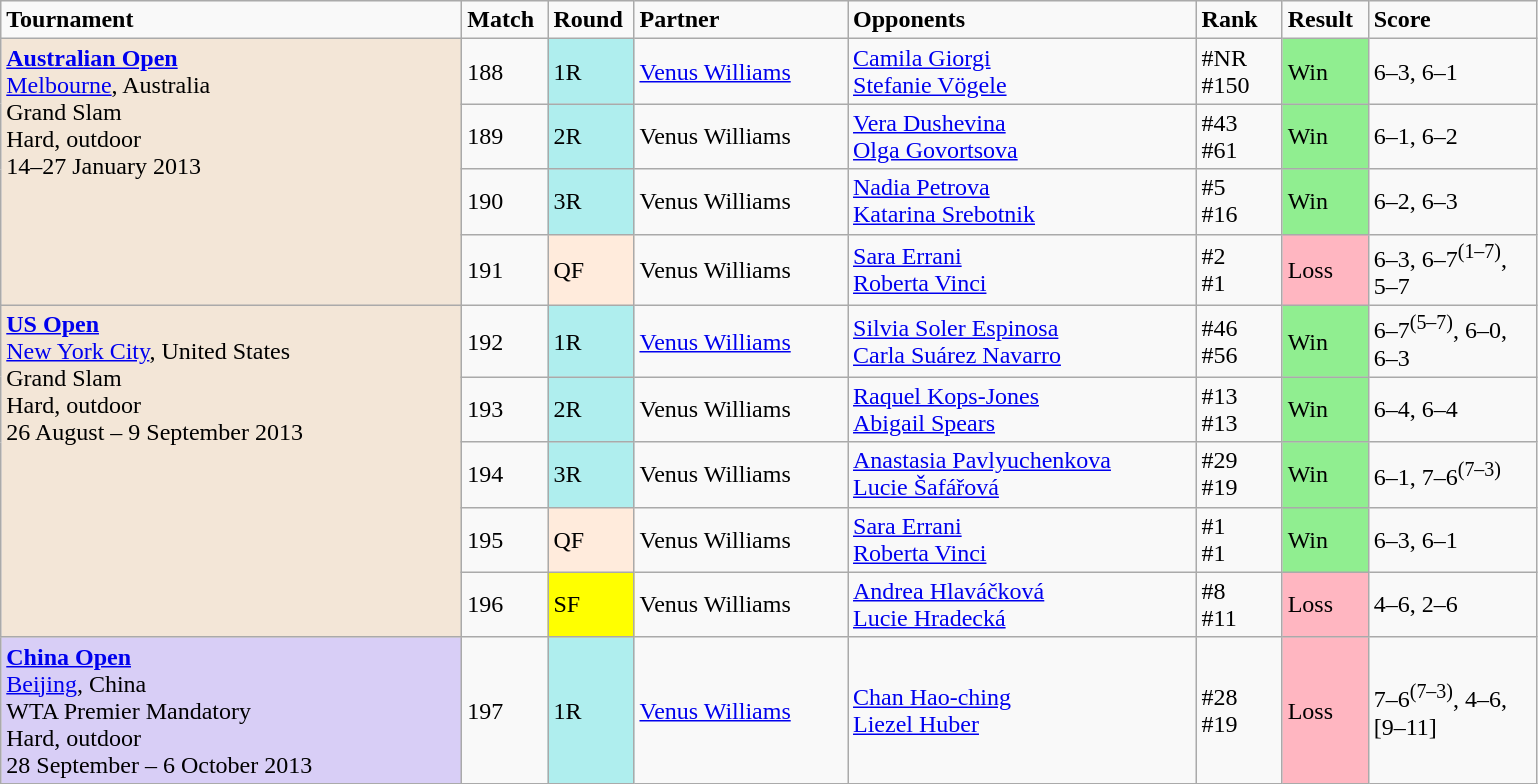<table class="wikitable">
<tr style="font-weight:bold">
<td style="width:300px;">Tournament</td>
<td style="width:50px;">Match</td>
<td style="width:50px;">Round</td>
<td style="width:135px;">Partner</td>
<td style="width:225px;">Opponents</td>
<td style="width:50px;">Rank</td>
<td style="width:50px;">Result</td>
<td style="width:105px;">Score</td>
</tr>
<tr>
<td rowspan="4" style="background:#f3e6d7; text-align:left; vertical-align:top;"><strong><a href='#'>Australian Open</a></strong><br> <a href='#'>Melbourne</a>, Australia<br>Grand Slam<br>Hard, outdoor<br>14–27 January 2013</td>
<td>188</td>
<td style="background:#afeeee;">1R</td>
<td> <a href='#'>Venus Williams</a></td>
<td> <a href='#'>Camila Giorgi</a> <br>  <a href='#'>Stefanie Vögele</a></td>
<td>#NR <br> #150</td>
<td bgcolor=lightgreen>Win</td>
<td>6–3, 6–1</td>
</tr>
<tr>
<td>189</td>
<td style="background:#afeeee;">2R</td>
<td> Venus Williams</td>
<td> <a href='#'>Vera Dushevina</a> <br>  <a href='#'>Olga Govortsova</a></td>
<td>#43 <br> #61</td>
<td bgcolor=lightgreen>Win</td>
<td>6–1, 6–2</td>
</tr>
<tr>
<td>190</td>
<td style="background:#afeeee;">3R</td>
<td> Venus Williams</td>
<td> <a href='#'>Nadia Petrova</a> <br>  <a href='#'>Katarina Srebotnik</a></td>
<td>#5 <br> #16</td>
<td bgcolor=lightgreen>Win</td>
<td>6–2, 6–3</td>
</tr>
<tr>
<td>191</td>
<td style="background:#ffebdc;">QF</td>
<td> Venus Williams</td>
<td> <a href='#'>Sara Errani</a> <br>  <a href='#'>Roberta Vinci</a></td>
<td>#2 <br> #1</td>
<td bgcolor=lightpink>Loss</td>
<td>6–3, 6–7<sup>(1–7)</sup>, 5–7</td>
</tr>
<tr>
<td rowspan="5" style="background:#f3e6d7; text-align:left; vertical-align:top;"><strong><a href='#'>US Open</a></strong><br> <a href='#'>New York City</a>, United States<br>Grand Slam<br>Hard, outdoor<br>26 August – 9 September 2013</td>
<td>192</td>
<td style="background:#afeeee;">1R</td>
<td> <a href='#'>Venus Williams</a></td>
<td> <a href='#'>Silvia Soler Espinosa</a> <br>  <a href='#'>Carla Suárez Navarro</a></td>
<td>#46 <br> #56</td>
<td bgcolor=lightgreen>Win</td>
<td>6–7<sup>(5–7)</sup>, 6–0, 6–3</td>
</tr>
<tr>
<td>193</td>
<td style="background:#afeeee;">2R</td>
<td> Venus Williams</td>
<td> <a href='#'>Raquel Kops-Jones</a> <br>  <a href='#'>Abigail Spears</a></td>
<td>#13 <br> #13</td>
<td bgcolor=lightgreen>Win</td>
<td>6–4, 6–4</td>
</tr>
<tr>
<td>194</td>
<td style="background:#afeeee;">3R</td>
<td> Venus Williams</td>
<td> <a href='#'>Anastasia Pavlyuchenkova</a> <br>  <a href='#'>Lucie Šafářová</a></td>
<td>#29 <br> #19</td>
<td bgcolor=lightgreen>Win</td>
<td>6–1, 7–6<sup>(7–3)</sup></td>
</tr>
<tr>
<td>195</td>
<td style="background:#ffebdc;">QF</td>
<td> Venus Williams</td>
<td> <a href='#'>Sara Errani</a> <br>  <a href='#'>Roberta Vinci</a></td>
<td>#1 <br> #1</td>
<td bgcolor=lightgreen>Win</td>
<td>6–3, 6–1</td>
</tr>
<tr>
<td>196</td>
<td style="background:yellow;">SF</td>
<td> Venus Williams</td>
<td> <a href='#'>Andrea Hlaváčková</a> <br>  <a href='#'>Lucie Hradecká</a></td>
<td>#8 <br> #11</td>
<td bgcolor=lightpink>Loss</td>
<td>4–6, 2–6</td>
</tr>
<tr>
<td rowspan="1" style="background:#D8CEF6; text-align:left; vertical-align:top;"><strong><a href='#'>China Open</a></strong><br><a href='#'>Beijing</a>, China<br>WTA Premier Mandatory<br>Hard, outdoor<br>28 September – 6 October 2013</td>
<td>197</td>
<td style="background:#afeeee;">1R</td>
<td> <a href='#'>Venus Williams</a></td>
<td> <a href='#'>Chan Hao-ching</a> <br>  <a href='#'>Liezel Huber</a></td>
<td>#28 <br> #19</td>
<td bgcolor=lightpink>Loss</td>
<td>7–6<sup>(7–3)</sup>, 4–6, [9–11]<br></td>
</tr>
</table>
